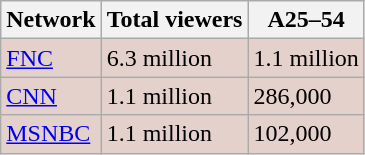<table class="wikitable">
<tr>
<th>Network</th>
<th>Total viewers</th>
<th>A25–54</th>
</tr>
<tr style="background:#e5d1cb;">
<td><a href='#'>FNC</a></td>
<td>6.3 million</td>
<td>1.1 million</td>
</tr>
<tr style="background:#e5d1cb;">
<td><a href='#'>CNN</a></td>
<td>1.1 million</td>
<td>286,000</td>
</tr>
<tr style="background:#e5d1cb;">
<td><a href='#'>MSNBC</a></td>
<td>1.1 million</td>
<td>102,000</td>
</tr>
</table>
